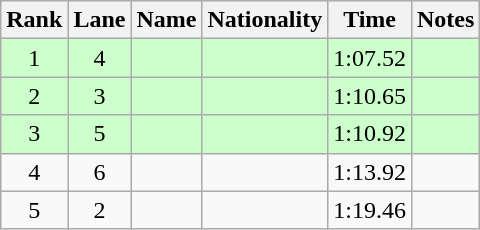<table class="wikitable sortable" style="text-align:center">
<tr>
<th>Rank</th>
<th>Lane</th>
<th>Name</th>
<th>Nationality</th>
<th>Time</th>
<th>Notes</th>
</tr>
<tr bgcolor=ccffcc>
<td>1</td>
<td>4</td>
<td align=left></td>
<td align=left></td>
<td>1:07.52</td>
<td><strong></strong></td>
</tr>
<tr bgcolor=ccffcc>
<td>2</td>
<td>3</td>
<td align=left></td>
<td align=left></td>
<td>1:10.65</td>
<td><strong></strong></td>
</tr>
<tr bgcolor=ccffcc>
<td>3</td>
<td>5</td>
<td align=left></td>
<td align=left></td>
<td>1:10.92</td>
<td><strong></strong></td>
</tr>
<tr>
<td>4</td>
<td>6</td>
<td align=left></td>
<td align=left></td>
<td>1:13.92</td>
<td></td>
</tr>
<tr>
<td>5</td>
<td>2</td>
<td align=left></td>
<td align=left></td>
<td>1:19.46</td>
<td></td>
</tr>
</table>
